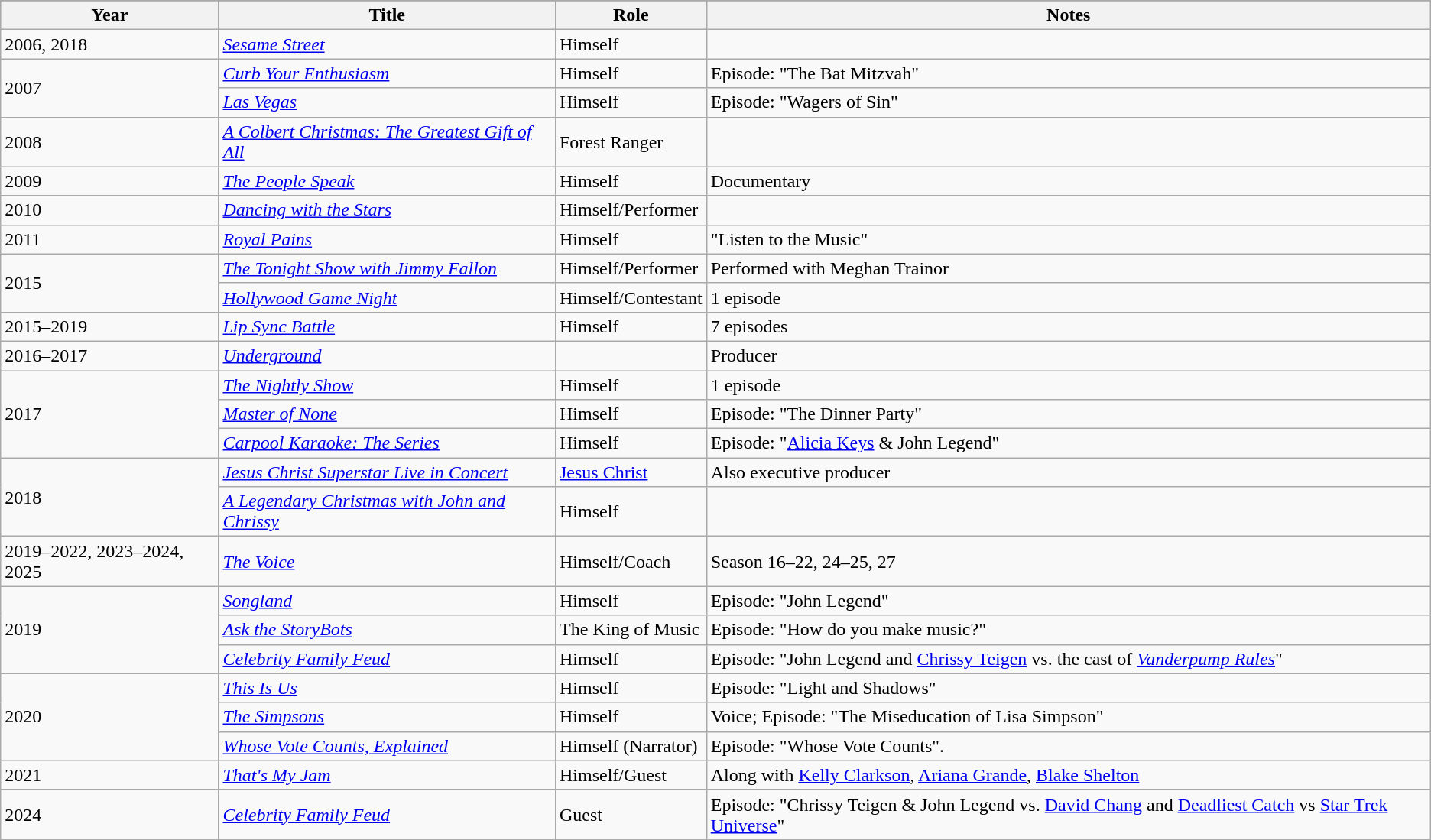<table class="wikitable">
<tr style="background:#ccc; text-align:center;">
</tr>
<tr style="background:#ccc; text-align:center;">
<th>Year</th>
<th>Title</th>
<th>Role</th>
<th>Notes</th>
</tr>
<tr>
<td>2006, 2018</td>
<td><em><a href='#'>Sesame Street</a></em></td>
<td>Himself</td>
<td></td>
</tr>
<tr>
<td rowspan=2>2007</td>
<td><em><a href='#'>Curb Your Enthusiasm</a></em></td>
<td>Himself</td>
<td>Episode: "The Bat Mitzvah"</td>
</tr>
<tr>
<td><em><a href='#'>Las Vegas</a></em></td>
<td>Himself</td>
<td>Episode: "Wagers of Sin"</td>
</tr>
<tr>
<td>2008</td>
<td><em><a href='#'>A Colbert Christmas: The Greatest Gift of All</a></em></td>
<td>Forest Ranger</td>
<td></td>
</tr>
<tr>
<td>2009</td>
<td><em><a href='#'>The People Speak</a></em></td>
<td>Himself</td>
<td>Documentary</td>
</tr>
<tr>
<td>2010</td>
<td><em><a href='#'>Dancing with the Stars</a></em></td>
<td>Himself/Performer</td>
<td></td>
</tr>
<tr>
<td>2011</td>
<td><em><a href='#'>Royal Pains</a></em></td>
<td>Himself</td>
<td>"Listen to the Music"</td>
</tr>
<tr>
<td rowspan=2>2015</td>
<td><em> <a href='#'>The Tonight Show with Jimmy Fallon</a></em></td>
<td>Himself/Performer</td>
<td>Performed with Meghan Trainor</td>
</tr>
<tr>
<td><em><a href='#'>Hollywood Game Night</a></em></td>
<td>Himself/Contestant</td>
<td>1 episode</td>
</tr>
<tr>
<td>2015–2019</td>
<td><em><a href='#'>Lip Sync Battle</a></em></td>
<td>Himself</td>
<td>7 episodes</td>
</tr>
<tr>
<td>2016–2017</td>
<td><em><a href='#'>Underground</a></em></td>
<td></td>
<td>Producer</td>
</tr>
<tr>
<td rowspan=3>2017</td>
<td><em><a href='#'>The Nightly Show</a></em></td>
<td>Himself</td>
<td>1 episode</td>
</tr>
<tr>
<td><em><a href='#'>Master of None</a></em></td>
<td>Himself</td>
<td>Episode: "The Dinner Party"</td>
</tr>
<tr>
<td><em><a href='#'>Carpool Karaoke: The Series</a></em></td>
<td>Himself</td>
<td>Episode: "<a href='#'>Alicia Keys</a> & John Legend"</td>
</tr>
<tr>
<td rowspan=2>2018</td>
<td><em><a href='#'>Jesus Christ Superstar Live in Concert</a></em></td>
<td><a href='#'>Jesus Christ</a></td>
<td>Also executive producer</td>
</tr>
<tr>
<td><em><a href='#'>A Legendary Christmas with John and Chrissy</a></em></td>
<td>Himself</td>
<td></td>
</tr>
<tr>
<td>2019–2022, 2023–2024, 2025</td>
<td><em><a href='#'>The Voice</a></em></td>
<td>Himself/Coach</td>
<td>Season 16–22, 24–25, 27</td>
</tr>
<tr>
<td rowspan=3>2019</td>
<td><em><a href='#'>Songland</a></em></td>
<td>Himself</td>
<td>Episode: "John Legend"</td>
</tr>
<tr>
<td><em><a href='#'>Ask the StoryBots</a></em></td>
<td>The King of Music</td>
<td>Episode: "How do you make music?"</td>
</tr>
<tr>
<td><em><a href='#'>Celebrity Family Feud</a></em></td>
<td>Himself</td>
<td>Episode: "John Legend and <a href='#'>Chrissy Teigen</a> vs. the cast of <em><a href='#'>Vanderpump Rules</a></em>"</td>
</tr>
<tr>
<td rowspan=3>2020</td>
<td><em><a href='#'>This Is Us</a></em></td>
<td>Himself</td>
<td>Episode: "Light and Shadows"</td>
</tr>
<tr>
<td><em><a href='#'>The Simpsons</a></em></td>
<td>Himself</td>
<td>Voice; Episode: "The Miseducation of Lisa Simpson"</td>
</tr>
<tr>
<td><em><a href='#'>Whose Vote Counts, Explained</a></em></td>
<td>Himself (Narrator)</td>
<td>Episode: "Whose Vote Counts".</td>
</tr>
<tr>
<td>2021</td>
<td><em><a href='#'>That's My Jam</a></em></td>
<td>Himself/Guest</td>
<td>Along with <a href='#'>Kelly Clarkson</a>, <a href='#'>Ariana Grande</a>, <a href='#'>Blake Shelton</a></td>
</tr>
<tr>
<td>2024</td>
<td><em><a href='#'>Celebrity Family Feud</a></em></td>
<td>Guest</td>
<td>Episode: "Chrissy Teigen & John Legend vs. <a href='#'>David Chang</a> and <a href='#'>Deadliest Catch</a> vs <a href='#'>Star Trek Universe</a>"</td>
</tr>
</table>
